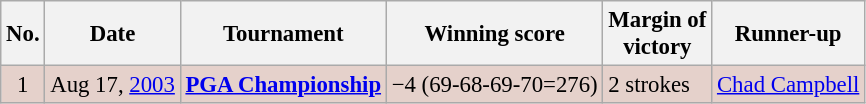<table class="wikitable" style="font-size:95%;">
<tr>
<th>No.</th>
<th>Date</th>
<th>Tournament</th>
<th>Winning score</th>
<th>Margin of<br>victory</th>
<th>Runner-up</th>
</tr>
<tr style="background:#e5d1cb;">
<td align=center>1</td>
<td align=right>Aug 17, <a href='#'>2003</a></td>
<td><strong><a href='#'>PGA Championship</a></strong></td>
<td>−4 (69-68-69-70=276)</td>
<td>2 strokes</td>
<td> <a href='#'>Chad Campbell</a></td>
</tr>
</table>
